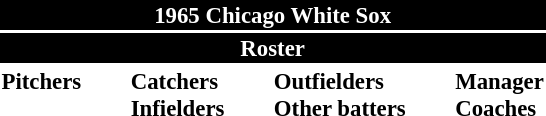<table class="toccolours" style="font-size: 95%;">
<tr>
<th colspan="10" style="background-color: black; color: white; text-align: center;">1965 Chicago White Sox</th>
</tr>
<tr>
<td colspan="10" style="background-color:black; color: white; text-align: center;"><strong>Roster</strong></td>
</tr>
<tr>
<td valign="top"><strong>Pitchers</strong><br>










</td>
<td width="25px"></td>
<td valign="top"><strong>Catchers</strong><br>




<strong>Infielders</strong>






</td>
<td width="25px"></td>
<td valign="top"><strong>Outfielders</strong><br>






<strong>Other batters</strong>


</td>
<td width="25px"></td>
<td valign="top"><strong>Manager</strong><br>
<strong>Coaches</strong>



</td>
</tr>
</table>
